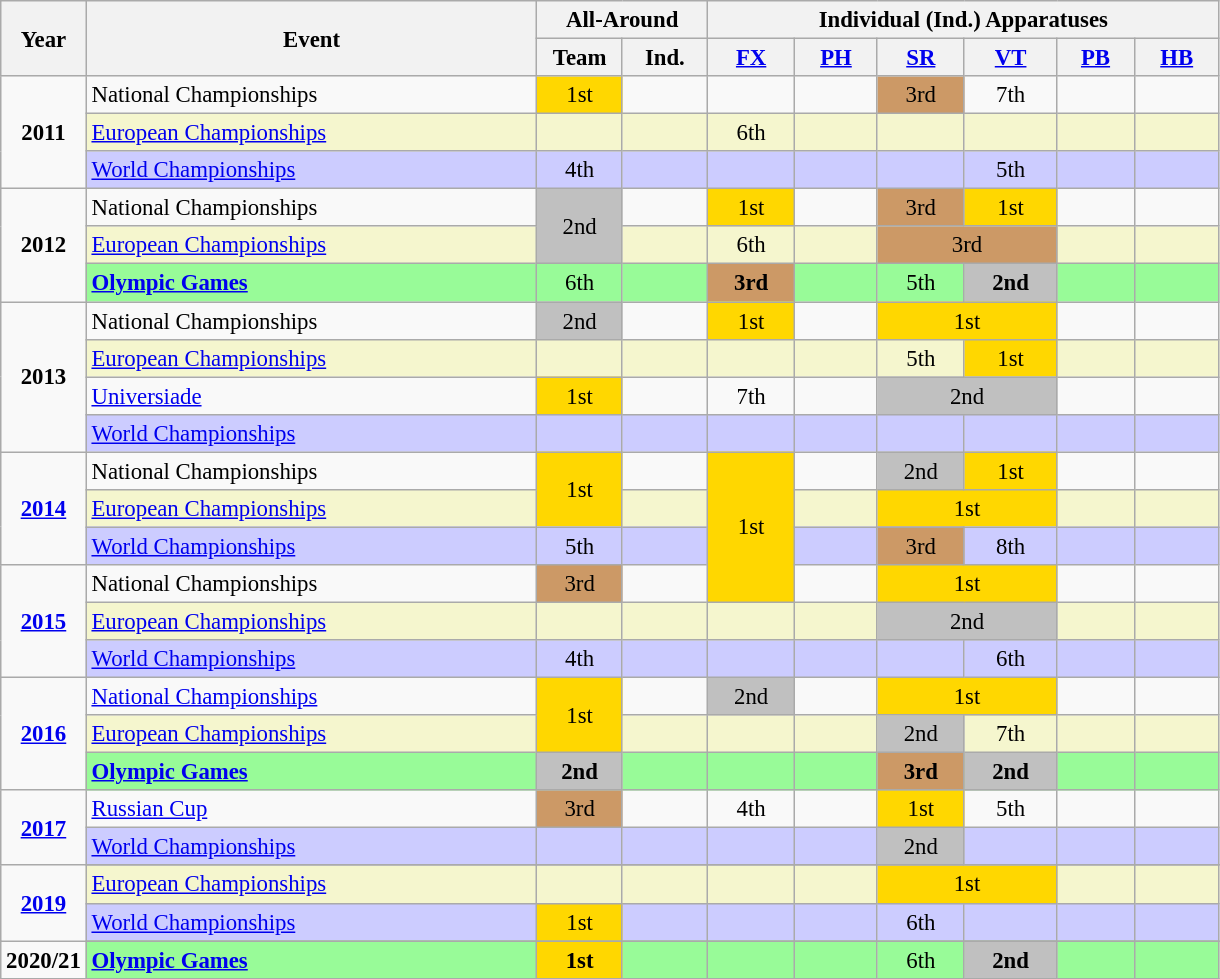<table class="wikitable sortable" style="text-align:center; font-size:95%;">
<tr>
<th rowspan="2" class=unsortable>Year</th>
<th rowspan="2" width=37% class=unsortable>Event</th>
<th colspan="2" class=unsortable>All-Around</th>
<th colspan="6" width=42% class=unsortable>Individual (Ind.) Apparatuses</th>
</tr>
<tr>
<th width=7% class=unsortable>Team</th>
<th width=7% class=unsortable>Ind.</th>
<th class=unsortable><a href='#'>FX</a></th>
<th class=unsortable><a href='#'>PH</a></th>
<th class=unsortable><a href='#'>SR</a></th>
<th class=unsortable><a href='#'>VT</a></th>
<th class=unsortable><a href='#'>PB</a></th>
<th class=unsortable><a href='#'>HB</a></th>
</tr>
<tr>
<td rowspan="3" align=center><strong>2011</strong></td>
<td align=left>National Championships</td>
<td style="background: gold">1st</td>
<td></td>
<td></td>
<td></td>
<td style="background:#c96;">3rd</td>
<td>7th</td>
<td></td>
<td></td>
</tr>
<tr bgcolor=#F5F6CE>
<td align=left><a href='#'>European Championships</a></td>
<td></td>
<td></td>
<td>6th</td>
<td></td>
<td></td>
<td></td>
<td></td>
<td></td>
</tr>
<tr bgcolor=#CCCCFF>
<td align=left><a href='#'>World Championships</a></td>
<td>4th</td>
<td></td>
<td></td>
<td></td>
<td></td>
<td>5th</td>
<td></td>
<td></td>
</tr>
<tr>
<td rowspan="3" align=center><strong>2012</strong></td>
<td align=left>National Championships</td>
<td rowspan="2" style="background: silver">2nd</td>
<td></td>
<td style="background: gold">1st</td>
<td></td>
<td style="background:#c96;">3rd</td>
<td style="background: gold">1st</td>
<td></td>
<td></td>
</tr>
<tr bgcolor=#F5F6CE>
<td align=left><a href='#'>European Championships</a></td>
<td></td>
<td>6th</td>
<td></td>
<td colspan="2" style="background:#c96;">3rd</td>
<td></td>
<td></td>
</tr>
<tr bgcolor=98FB98>
<td align=left><strong><a href='#'>Olympic Games</a></strong></td>
<td>6th</td>
<td></td>
<td style="background:#c96;"><strong>3rd</strong></td>
<td></td>
<td>5th</td>
<td style="background:silver;"><strong>2nd</strong></td>
<td></td>
<td></td>
</tr>
<tr>
<td rowspan="4" align=center><strong>2013</strong></td>
<td align=left>National Championships</td>
<td style="background: silver">2nd</td>
<td></td>
<td style="background: gold">1st</td>
<td></td>
<td colspan="2" style="background: gold">1st</td>
<td></td>
<td></td>
</tr>
<tr bgcolor=#F5F6CE>
<td align=left><a href='#'>European Championships</a></td>
<td></td>
<td></td>
<td></td>
<td></td>
<td>5th</td>
<td style="background: gold">1st</td>
<td></td>
<td></td>
</tr>
<tr>
<td align=left><a href='#'>Universiade</a></td>
<td style="background: gold">1st</td>
<td></td>
<td>7th</td>
<td></td>
<td colspan="2" style="background:silver;">2nd</td>
<td></td>
<td></td>
</tr>
<tr bgcolor=#CCCCFF>
<td align=left><a href='#'>World Championships</a></td>
<td></td>
<td></td>
<td></td>
<td></td>
<td></td>
<td></td>
<td></td>
<td></td>
</tr>
<tr>
<td rowspan="3" align=center><strong><a href='#'>2014</a></strong></td>
<td align=left>National Championships</td>
<td rowspan="2" style="background: gold">1st</td>
<td></td>
<td rowspan="4" style="background: gold">1st</td>
<td></td>
<td style="background: silver">2nd</td>
<td style="background: gold">1st</td>
<td></td>
<td></td>
</tr>
<tr bgcolor=#F5F6CE>
<td align=left><a href='#'>European Championships</a></td>
<td></td>
<td></td>
<td colspan="2" style="background: gold">1st</td>
<td></td>
<td></td>
</tr>
<tr bgcolor=#CCCCFF>
<td align=left><a href='#'>World Championships</a></td>
<td>5th</td>
<td></td>
<td></td>
<td style="background:#c96;">3rd</td>
<td>8th</td>
<td></td>
<td></td>
</tr>
<tr>
<td rowspan="3" align=center><strong><a href='#'>2015</a></strong></td>
<td align=left>National Championships</td>
<td style="background:#c96;">3rd</td>
<td></td>
<td></td>
<td colspan="2" style="background: gold">1st</td>
<td></td>
<td></td>
</tr>
<tr bgcolor=#F5F6CE>
<td align=left><a href='#'>European Championships</a></td>
<td></td>
<td></td>
<td></td>
<td></td>
<td colspan="2" style="background:silver;">2nd</td>
<td></td>
<td></td>
</tr>
<tr bgcolor=#CCCCFF>
<td align=left><a href='#'>World Championships</a></td>
<td>4th</td>
<td></td>
<td></td>
<td></td>
<td></td>
<td>6th</td>
<td></td>
<td></td>
</tr>
<tr>
<td rowspan="3" align=center><strong><a href='#'>2016</a></strong></td>
<td align=left><a href='#'>National Championships</a></td>
<td rowspan="2" style="background: gold">1st</td>
<td></td>
<td style="background: silver">2nd</td>
<td></td>
<td colspan="2" style="background: gold">1st</td>
<td></td>
<td></td>
</tr>
<tr bgcolor=#F5F6CE>
<td align=left><a href='#'>European Championships</a></td>
<td></td>
<td></td>
<td></td>
<td style="background: silver">2nd</td>
<td>7th</td>
<td></td>
<td></td>
</tr>
<tr bgcolor=98FB98>
<td align=left><strong><a href='#'>Olympic Games</a></strong></td>
<td style="background:silver;"><strong>2nd</strong></td>
<td></td>
<td></td>
<td></td>
<td style="background:#c96;"><strong>3rd</strong></td>
<td style="background:silver;"><strong>2nd</strong></td>
<td></td>
<td></td>
</tr>
<tr>
<td rowspan="2" align=center><strong><a href='#'>2017</a></strong></td>
<td align=left><a href='#'>Russian Cup</a></td>
<td style="background:#c96;">3rd</td>
<td></td>
<td>4th</td>
<td></td>
<td style="background: gold">1st</td>
<td>5th</td>
<td></td>
<td></td>
</tr>
<tr bgcolor=#CCCCFF>
<td align=left><a href='#'>World Championships</a></td>
<td></td>
<td></td>
<td></td>
<td></td>
<td style="background: silver">2nd</td>
<td></td>
<td></td>
<td></td>
</tr>
<tr>
<td rowspan="3" align=center><strong><a href='#'>2019</a></strong></td>
</tr>
<tr bgcolor=#F5F6CE>
<td align=left><a href='#'>European Championships</a></td>
<td></td>
<td></td>
<td></td>
<td></td>
<td colspan="2" style="background: gold">1st</td>
<td></td>
<td></td>
</tr>
<tr bgcolor=#CCCCFF>
<td align=left><a href='#'>World Championships</a></td>
<td style="background: gold">1st</td>
<td></td>
<td></td>
<td></td>
<td>6th</td>
<td></td>
<td></td>
<td></td>
</tr>
<tr>
<td rowspan="2" align=center><strong>2020/21</strong></td>
</tr>
<tr bgcolor=98FB98>
<td align=left><strong><a href='#'>Olympic Games</a></strong></td>
<td style="background: gold"><strong>1st</strong></td>
<td></td>
<td></td>
<td></td>
<td>6th</td>
<td style="background: silver"><strong>2nd</strong></td>
<td></td>
<td></td>
</tr>
<tr>
</tr>
</table>
